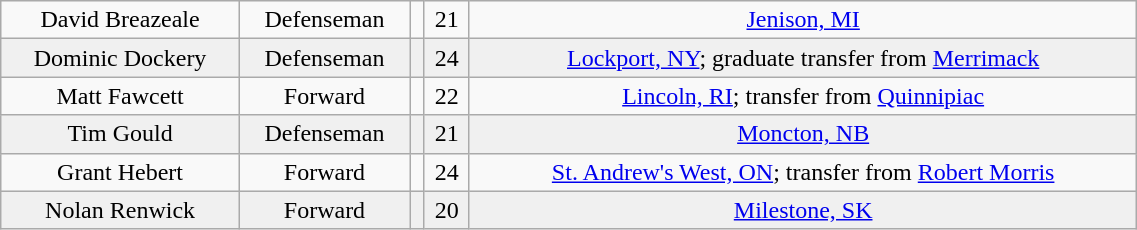<table class="wikitable" width="60%">
<tr align="center" bgcolor="">
<td>David Breazeale</td>
<td>Defenseman</td>
<td></td>
<td>21</td>
<td><a href='#'>Jenison, MI</a></td>
</tr>
<tr align="center" bgcolor="f0f0f0">
<td>Dominic Dockery</td>
<td>Defenseman</td>
<td></td>
<td>24</td>
<td><a href='#'>Lockport, NY</a>; graduate transfer from <a href='#'>Merrimack</a></td>
</tr>
<tr align="center" bgcolor="">
<td>Matt Fawcett</td>
<td>Forward</td>
<td></td>
<td>22</td>
<td><a href='#'>Lincoln, RI</a>; transfer from <a href='#'>Quinnipiac</a></td>
</tr>
<tr align="center" bgcolor="f0f0f0">
<td>Tim Gould</td>
<td>Defenseman</td>
<td></td>
<td>21</td>
<td><a href='#'>Moncton, NB</a></td>
</tr>
<tr align="center" bgcolor="">
<td>Grant Hebert</td>
<td>Forward</td>
<td></td>
<td>24</td>
<td><a href='#'>St. Andrew's West, ON</a>; transfer from <a href='#'>Robert Morris</a></td>
</tr>
<tr align="center" bgcolor="f0f0f0">
<td>Nolan Renwick</td>
<td>Forward</td>
<td></td>
<td>20</td>
<td><a href='#'>Milestone, SK</a></td>
</tr>
</table>
